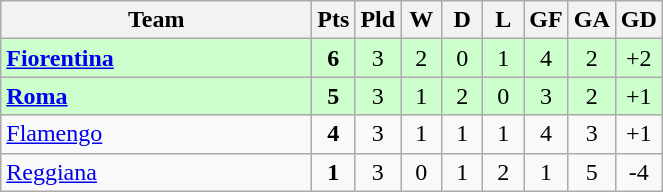<table class="wikitable" style="text-align:center;">
<tr>
<th width=200>Team</th>
<th width=20>Pts</th>
<th width=20>Pld</th>
<th width=20>W</th>
<th width=20>D</th>
<th width=20>L</th>
<th width=20>GF</th>
<th width=20>GA</th>
<th width=20>GD</th>
</tr>
<tr style="background:#ccffcc">
<td style="text-align:left"><strong> <a href='#'>Fiorentina</a></strong></td>
<td><strong>6</strong></td>
<td>3</td>
<td>2</td>
<td>0</td>
<td>1</td>
<td>4</td>
<td>2</td>
<td>+2</td>
</tr>
<tr style="background:#ccffcc">
<td style="text-align:left"><strong> <a href='#'>Roma</a></strong></td>
<td><strong>5</strong></td>
<td>3</td>
<td>1</td>
<td>2</td>
<td>0</td>
<td>3</td>
<td>2</td>
<td>+1</td>
</tr>
<tr>
<td style="text-align:left"> <a href='#'>Flamengo</a></td>
<td><strong>4</strong></td>
<td>3</td>
<td>1</td>
<td>1</td>
<td>1</td>
<td>4</td>
<td>3</td>
<td>+1</td>
</tr>
<tr>
<td style="text-align:left"> <a href='#'>Reggiana</a></td>
<td><strong>1</strong></td>
<td>3</td>
<td>0</td>
<td>1</td>
<td>2</td>
<td>1</td>
<td>5</td>
<td>-4</td>
</tr>
</table>
